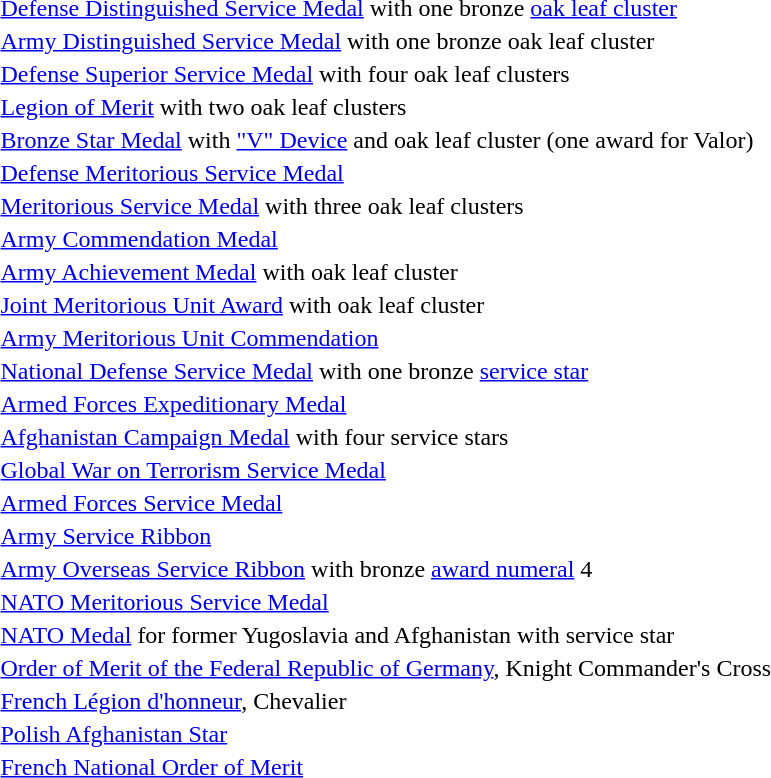<table>
<tr>
<td></td>
<td><a href='#'>Defense Distinguished Service Medal</a> with one bronze <a href='#'>oak leaf cluster</a></td>
</tr>
<tr>
<td></td>
<td><a href='#'>Army Distinguished Service Medal</a> with one bronze oak leaf cluster</td>
</tr>
<tr>
<td><span></span><span></span><span></span><span></span></td>
<td><a href='#'>Defense Superior Service Medal</a> with four oak leaf clusters</td>
</tr>
<tr>
<td><span></span><span></span></td>
<td><a href='#'>Legion of Merit</a> with two oak leaf clusters</td>
</tr>
<tr>
<td><span></span><span></span></td>
<td><a href='#'>Bronze Star Medal</a> with <a href='#'>"V" Device</a> and oak leaf cluster (one award for Valor)</td>
</tr>
<tr>
<td></td>
<td><a href='#'>Defense Meritorious Service Medal</a></td>
</tr>
<tr>
<td><span></span><span></span><span></span></td>
<td><a href='#'>Meritorious Service Medal</a> with three oak leaf clusters</td>
</tr>
<tr>
<td></td>
<td><a href='#'>Army Commendation Medal</a></td>
</tr>
<tr>
<td></td>
<td><a href='#'>Army Achievement Medal</a> with oak leaf cluster</td>
</tr>
<tr>
<td></td>
<td><a href='#'>Joint Meritorious Unit Award</a> with oak leaf cluster</td>
</tr>
<tr>
<td></td>
<td><a href='#'>Army Meritorious Unit Commendation</a></td>
</tr>
<tr>
<td></td>
<td><a href='#'>National Defense Service Medal</a> with one bronze <a href='#'>service star</a></td>
</tr>
<tr>
<td></td>
<td><a href='#'>Armed Forces Expeditionary Medal</a></td>
</tr>
<tr>
<td><span></span><span></span><span></span><span></span></td>
<td><a href='#'>Afghanistan Campaign Medal</a> with four service stars</td>
</tr>
<tr>
<td></td>
<td><a href='#'>Global War on Terrorism Service Medal</a></td>
</tr>
<tr>
<td></td>
<td><a href='#'>Armed Forces Service Medal</a></td>
</tr>
<tr>
<td></td>
<td><a href='#'>Army Service Ribbon</a></td>
</tr>
<tr>
<td><span></span></td>
<td><a href='#'>Army Overseas Service Ribbon</a> with bronze <a href='#'>award numeral</a> 4</td>
</tr>
<tr>
<td></td>
<td><a href='#'>NATO Meritorious Service Medal</a></td>
</tr>
<tr>
<td></td>
<td><a href='#'>NATO Medal</a> for former Yugoslavia and Afghanistan with service star</td>
</tr>
<tr>
<td></td>
<td><a href='#'>Order of Merit of the Federal Republic of Germany</a>, Knight Commander's Cross</td>
</tr>
<tr>
<td></td>
<td><a href='#'>French Légion d'honneur</a>, Chevalier</td>
</tr>
<tr>
<td></td>
<td><a href='#'>Polish Afghanistan Star</a></td>
</tr>
<tr>
<td></td>
<td><a href='#'>French National Order of Merit</a></td>
</tr>
</table>
